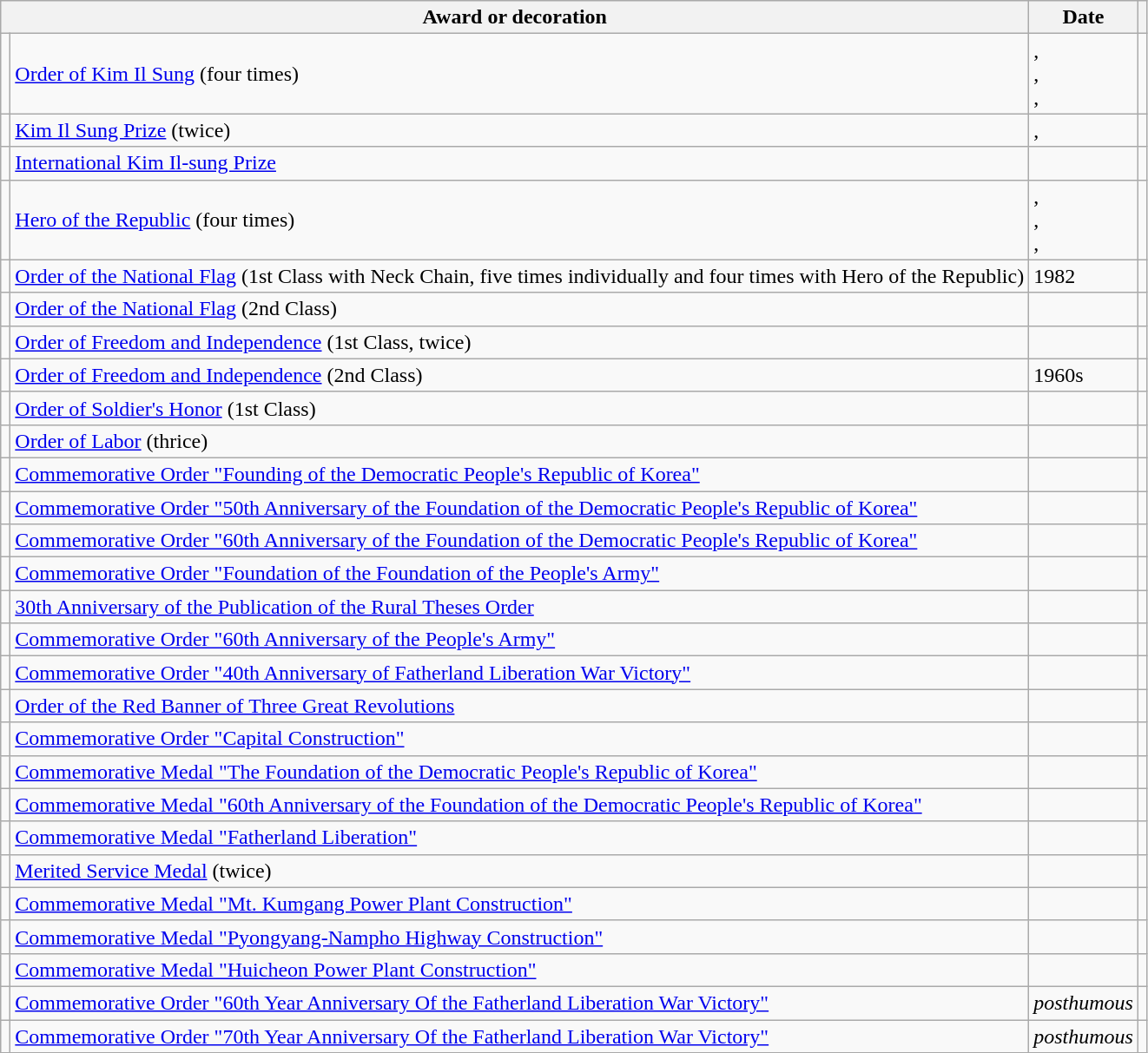<table class="wikitable sortable" style="text-align:left;">
<tr>
<th colspan=2 width="490px">Award or decoration</th>
<th>Date</th>
<th class="unsortable"></th>
</tr>
<tr>
<td></td>
<td><a href='#'>Order of Kim Il Sung</a> (four times)</td>
<td>,<br>,<br>,<br></td>
<td></td>
</tr>
<tr>
<td></td>
<td><a href='#'>Kim Il Sung Prize</a> (twice)</td>
<td>,<br></td>
<td></td>
</tr>
<tr>
<td></td>
<td><a href='#'>International Kim Il-sung Prize</a></td>
<td></td>
<td></td>
</tr>
<tr>
<td></td>
<td><a href='#'>Hero of the Republic</a> (four times)</td>
<td>,<br>,<br>,<br></td>
<td></td>
</tr>
<tr>
<td></td>
<td><a href='#'>Order of the National Flag</a> (1st Class with Neck Chain, five times individually and four times with Hero of the Republic)</td>
<td>1982</td>
<td></td>
</tr>
<tr>
<td></td>
<td><a href='#'>Order of the National Flag</a> (2nd Class)</td>
<td></td>
<td></td>
</tr>
<tr>
<td></td>
<td><a href='#'>Order of Freedom and Independence</a> (1st Class, twice)</td>
<td></td>
<td></td>
</tr>
<tr>
<td></td>
<td><a href='#'>Order of Freedom and Independence</a> (2nd Class)</td>
<td>1960s</td>
<td></td>
</tr>
<tr>
<td></td>
<td><a href='#'>Order of Soldier's Honor</a> (1st Class)</td>
<td></td>
<td></td>
</tr>
<tr>
<td></td>
<td><a href='#'>Order of Labor</a> (thrice)</td>
<td></td>
<td></td>
</tr>
<tr>
<td></td>
<td><a href='#'>Commemorative Order "Founding of the Democratic People's Republic of Korea"</a></td>
<td></td>
<td></td>
</tr>
<tr>
<td></td>
<td><a href='#'>Commemorative Order "50th Anniversary of the Foundation of the Democratic People's Republic of Korea"</a></td>
<td></td>
<td></td>
</tr>
<tr>
<td></td>
<td><a href='#'>Commemorative Order "60th Anniversary of the Foundation of the Democratic People's Republic of Korea"</a></td>
<td></td>
<td></td>
</tr>
<tr>
<td></td>
<td><a href='#'>Commemorative Order "Foundation of the Foundation of the People's Army"</a></td>
<td></td>
<td></td>
</tr>
<tr>
<td></td>
<td><a href='#'>30th Anniversary of the Publication of the Rural Theses Order</a></td>
<td></td>
<td></td>
</tr>
<tr>
<td></td>
<td><a href='#'>Commemorative Order "60th Anniversary of the People's Army"</a></td>
<td></td>
<td></td>
</tr>
<tr>
<td></td>
<td><a href='#'>Commemorative Order "40th Anniversary of Fatherland Liberation War Victory"</a></td>
<td></td>
<td></td>
</tr>
<tr>
<td></td>
<td><a href='#'>Order of the Red Banner of Three Great Revolutions</a></td>
<td></td>
<td></td>
</tr>
<tr>
<td></td>
<td><a href='#'>Commemorative Order "Capital Construction"</a></td>
<td></td>
<td></td>
</tr>
<tr>
<td></td>
<td><a href='#'>Commemorative Medal "The Foundation of the Democratic People's Republic of Korea"</a></td>
<td></td>
<td></td>
</tr>
<tr>
<td></td>
<td><a href='#'>Commemorative Medal "60th Anniversary of the Foundation of the Democratic People's Republic of Korea"</a></td>
<td></td>
<td></td>
</tr>
<tr>
<td></td>
<td><a href='#'>Commemorative Medal "Fatherland Liberation"</a></td>
<td></td>
<td></td>
</tr>
<tr>
<td></td>
<td><a href='#'>Merited Service Medal</a> (twice)</td>
<td></td>
<td></td>
</tr>
<tr>
<td></td>
<td><a href='#'>Commemorative Medal "Mt. Kumgang Power Plant Construction"</a></td>
<td></td>
<td></td>
</tr>
<tr>
<td></td>
<td><a href='#'>Commemorative Medal "Pyongyang-Nampho Highway Construction"</a></td>
<td></td>
<td></td>
</tr>
<tr>
<td></td>
<td><a href='#'>Commemorative Medal "Huicheon Power Plant Construction"</a></td>
<td></td>
<td></td>
</tr>
<tr>
<td></td>
<td><a href='#'>Commemorative Order "60th Year Anniversary Of the Fatherland Liberation War Victory"</a></td>
<td><em>posthumous</em></td>
<td></td>
</tr>
<tr>
<td></td>
<td><a href='#'>Commemorative Order "70th Year Anniversary Of the Fatherland Liberation War Victory"</a></td>
<td><em>posthumous</em></td>
<td></td>
</tr>
</table>
